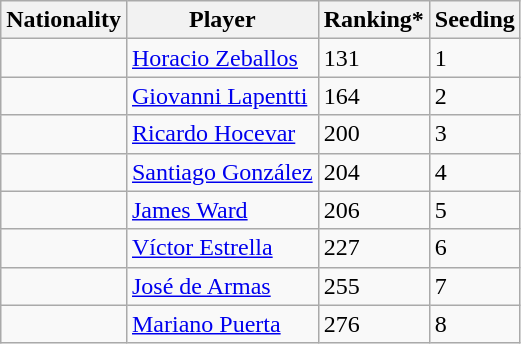<table class="wikitable" border="1">
<tr>
<th>Nationality</th>
<th>Player</th>
<th>Ranking*</th>
<th>Seeding</th>
</tr>
<tr>
<td></td>
<td><a href='#'>Horacio Zeballos</a></td>
<td>131</td>
<td>1</td>
</tr>
<tr>
<td></td>
<td><a href='#'>Giovanni Lapentti</a></td>
<td>164</td>
<td>2</td>
</tr>
<tr>
<td></td>
<td><a href='#'>Ricardo Hocevar</a></td>
<td>200</td>
<td>3</td>
</tr>
<tr>
<td></td>
<td><a href='#'>Santiago González</a></td>
<td>204</td>
<td>4</td>
</tr>
<tr>
<td></td>
<td><a href='#'>James Ward</a></td>
<td>206</td>
<td>5</td>
</tr>
<tr>
<td></td>
<td><a href='#'>Víctor Estrella</a></td>
<td>227</td>
<td>6</td>
</tr>
<tr>
<td></td>
<td><a href='#'>José de Armas</a></td>
<td>255</td>
<td>7</td>
</tr>
<tr>
<td></td>
<td><a href='#'>Mariano Puerta</a></td>
<td>276</td>
<td>8</td>
</tr>
</table>
